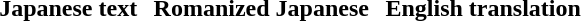<table align="center" cellpadding="5" cellspacing="1">
<tr>
</tr>
<tr>
<th scope="col">Japanese text</th>
<th scope="col">Romanized Japanese</th>
<th scope="col">English translation</th>
</tr>
<tr>
<td><br></td>
<td><br></td>
<td><br></td>
</tr>
<tr>
</tr>
</table>
